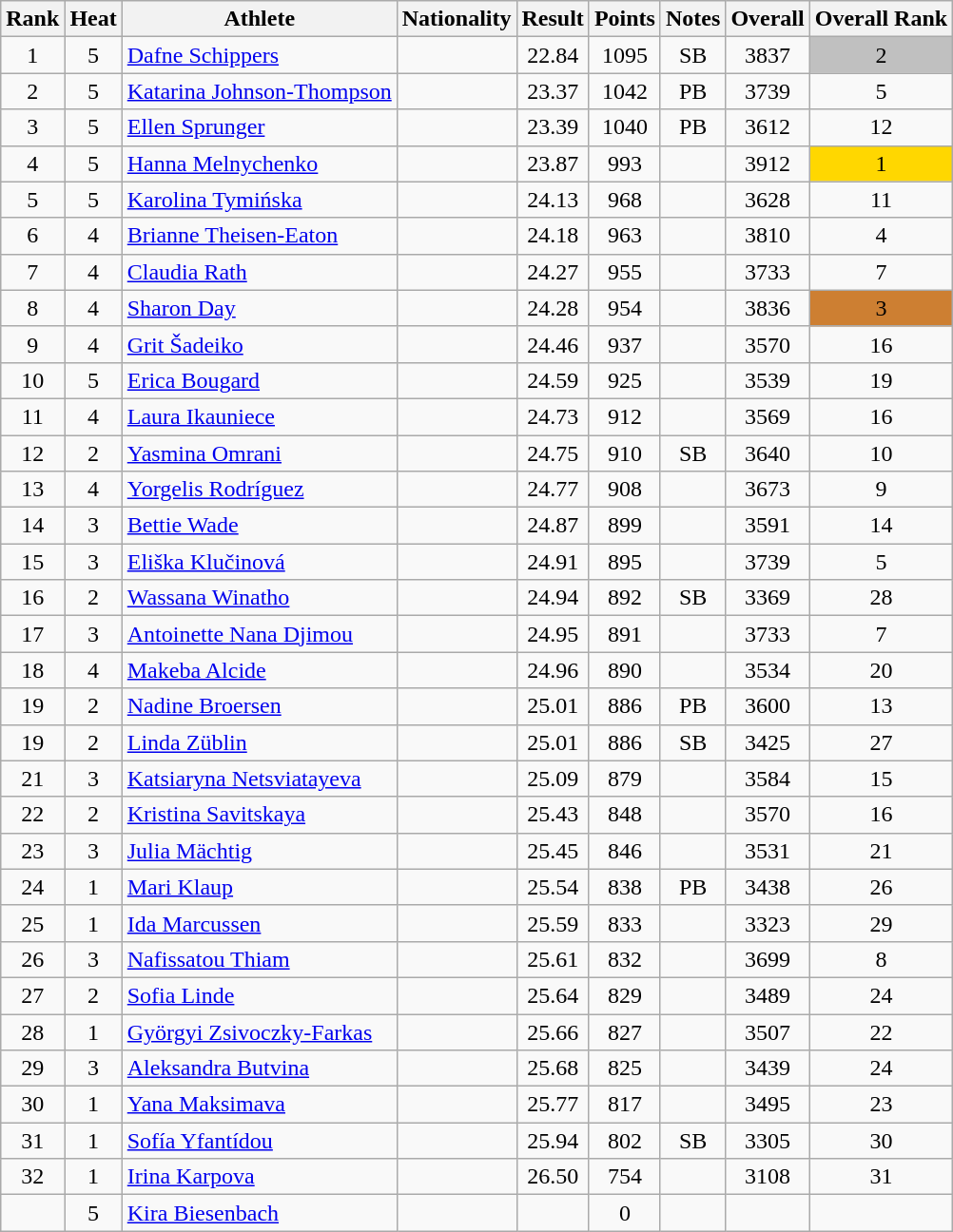<table class="wikitable sortable" style="text-align:center">
<tr>
<th>Rank</th>
<th>Heat</th>
<th>Athlete</th>
<th>Nationality</th>
<th>Result</th>
<th>Points</th>
<th>Notes</th>
<th>Overall</th>
<th>Overall Rank</th>
</tr>
<tr>
<td>1</td>
<td>5</td>
<td align=left><a href='#'>Dafne Schippers</a></td>
<td align=left></td>
<td>22.84</td>
<td>1095</td>
<td>SB</td>
<td>3837</td>
<td style="background-color:#c0c0c0">2</td>
</tr>
<tr>
<td>2</td>
<td>5</td>
<td align=left><a href='#'>Katarina Johnson-Thompson</a></td>
<td align=left></td>
<td>23.37</td>
<td>1042</td>
<td>PB</td>
<td>3739</td>
<td>5</td>
</tr>
<tr>
<td>3</td>
<td>5</td>
<td align=left><a href='#'>Ellen Sprunger</a></td>
<td align=left></td>
<td>23.39</td>
<td>1040</td>
<td>PB</td>
<td>3612</td>
<td>12</td>
</tr>
<tr>
<td>4</td>
<td>5</td>
<td align=left><a href='#'>Hanna Melnychenko</a></td>
<td align=left></td>
<td>23.87</td>
<td>993</td>
<td></td>
<td>3912</td>
<td style="background-color:#ffd700">1</td>
</tr>
<tr>
<td>5</td>
<td>5</td>
<td align=left><a href='#'>Karolina Tymińska</a></td>
<td align=left></td>
<td>24.13</td>
<td>968</td>
<td></td>
<td>3628</td>
<td>11</td>
</tr>
<tr>
<td>6</td>
<td>4</td>
<td align=left><a href='#'>Brianne Theisen-Eaton</a></td>
<td align=left></td>
<td>24.18</td>
<td>963</td>
<td></td>
<td>3810</td>
<td>4</td>
</tr>
<tr>
<td>7</td>
<td>4</td>
<td align=left><a href='#'>Claudia Rath</a></td>
<td align=left></td>
<td>24.27</td>
<td>955</td>
<td></td>
<td>3733</td>
<td>7</td>
</tr>
<tr>
<td>8</td>
<td>4</td>
<td align=left><a href='#'>Sharon Day</a></td>
<td align=left></td>
<td>24.28</td>
<td>954</td>
<td></td>
<td>3836</td>
<td style="background-color:#cd7f32">3</td>
</tr>
<tr>
<td>9</td>
<td>4</td>
<td align=left><a href='#'>Grit Šadeiko</a></td>
<td align=left></td>
<td>24.46</td>
<td>937</td>
<td></td>
<td>3570</td>
<td>16</td>
</tr>
<tr>
<td>10</td>
<td>5</td>
<td align=left><a href='#'>Erica Bougard</a></td>
<td align=left></td>
<td>24.59</td>
<td>925</td>
<td></td>
<td>3539</td>
<td>19</td>
</tr>
<tr>
<td>11</td>
<td>4</td>
<td align=left><a href='#'>Laura Ikauniece</a></td>
<td align=left></td>
<td>24.73</td>
<td>912</td>
<td></td>
<td>3569</td>
<td>16</td>
</tr>
<tr>
<td>12</td>
<td>2</td>
<td align=left><a href='#'>Yasmina Omrani</a></td>
<td align=left></td>
<td>24.75</td>
<td>910</td>
<td>SB</td>
<td>3640</td>
<td>10</td>
</tr>
<tr>
<td>13</td>
<td>4</td>
<td align=left><a href='#'>Yorgelis Rodríguez</a></td>
<td align=left></td>
<td>24.77</td>
<td>908</td>
<td></td>
<td>3673</td>
<td>9</td>
</tr>
<tr>
<td>14</td>
<td>3</td>
<td align=left><a href='#'>Bettie Wade</a></td>
<td align=left></td>
<td>24.87</td>
<td>899</td>
<td></td>
<td>3591</td>
<td>14</td>
</tr>
<tr>
<td>15</td>
<td>3</td>
<td align=left><a href='#'>Eliška Klučinová</a></td>
<td align=left></td>
<td>24.91</td>
<td>895</td>
<td></td>
<td>3739</td>
<td>5</td>
</tr>
<tr>
<td>16</td>
<td>2</td>
<td align=left><a href='#'>Wassana Winatho</a></td>
<td align=left></td>
<td>24.94</td>
<td>892</td>
<td>SB</td>
<td>3369</td>
<td>28</td>
</tr>
<tr>
<td>17</td>
<td>3</td>
<td align=left><a href='#'>Antoinette Nana Djimou</a></td>
<td align=left></td>
<td>24.95</td>
<td>891</td>
<td></td>
<td>3733</td>
<td>7</td>
</tr>
<tr>
<td>18</td>
<td>4</td>
<td align=left><a href='#'>Makeba Alcide</a></td>
<td align=left></td>
<td>24.96</td>
<td>890</td>
<td></td>
<td>3534</td>
<td>20</td>
</tr>
<tr>
<td>19</td>
<td>2</td>
<td align=left><a href='#'>Nadine Broersen</a></td>
<td align=left></td>
<td>25.01</td>
<td>886</td>
<td>PB</td>
<td>3600</td>
<td>13</td>
</tr>
<tr>
<td>19</td>
<td>2</td>
<td align=left><a href='#'>Linda Züblin</a></td>
<td align=left></td>
<td>25.01</td>
<td>886</td>
<td>SB</td>
<td>3425</td>
<td>27</td>
</tr>
<tr>
<td>21</td>
<td>3</td>
<td align=left><a href='#'>Katsiaryna Netsviatayeva</a></td>
<td align=left></td>
<td>25.09</td>
<td>879</td>
<td></td>
<td>3584</td>
<td>15</td>
</tr>
<tr>
<td>22</td>
<td>2</td>
<td align=left><a href='#'>Kristina Savitskaya</a></td>
<td align=left></td>
<td>25.43</td>
<td>848</td>
<td></td>
<td>3570</td>
<td>16</td>
</tr>
<tr>
<td>23</td>
<td>3</td>
<td align=left><a href='#'>Julia Mächtig</a></td>
<td align=left></td>
<td>25.45</td>
<td>846</td>
<td></td>
<td>3531</td>
<td>21</td>
</tr>
<tr>
<td>24</td>
<td>1</td>
<td align=left><a href='#'>Mari Klaup</a></td>
<td align=left></td>
<td>25.54</td>
<td>838</td>
<td>PB</td>
<td>3438</td>
<td>26</td>
</tr>
<tr>
<td>25</td>
<td>1</td>
<td align=left><a href='#'>Ida Marcussen</a></td>
<td align=left></td>
<td>25.59</td>
<td>833</td>
<td></td>
<td>3323</td>
<td>29</td>
</tr>
<tr>
<td>26</td>
<td>3</td>
<td align=left><a href='#'>Nafissatou Thiam</a></td>
<td align=left></td>
<td>25.61</td>
<td>832</td>
<td></td>
<td>3699</td>
<td>8</td>
</tr>
<tr>
<td>27</td>
<td>2</td>
<td align=left><a href='#'>Sofia Linde</a></td>
<td align=left></td>
<td>25.64</td>
<td>829</td>
<td></td>
<td>3489</td>
<td>24</td>
</tr>
<tr>
<td>28</td>
<td>1</td>
<td align=left><a href='#'>Györgyi Zsivoczky-Farkas</a></td>
<td align=left></td>
<td>25.66</td>
<td>827</td>
<td></td>
<td>3507</td>
<td>22</td>
</tr>
<tr>
<td>29</td>
<td>3</td>
<td align=left><a href='#'>Aleksandra Butvina</a></td>
<td align=left></td>
<td>25.68</td>
<td>825</td>
<td></td>
<td>3439</td>
<td>24</td>
</tr>
<tr>
<td>30</td>
<td>1</td>
<td align=left><a href='#'>Yana Maksimava</a></td>
<td align=left></td>
<td>25.77</td>
<td>817</td>
<td></td>
<td>3495</td>
<td>23</td>
</tr>
<tr>
<td>31</td>
<td>1</td>
<td align=left><a href='#'>Sofía Yfantídou</a></td>
<td align=left></td>
<td>25.94</td>
<td>802</td>
<td>SB</td>
<td>3305</td>
<td>30</td>
</tr>
<tr>
<td>32</td>
<td>1</td>
<td align=left><a href='#'>Irina Karpova</a></td>
<td align=left></td>
<td>26.50</td>
<td>754</td>
<td></td>
<td>3108</td>
<td>31</td>
</tr>
<tr>
<td></td>
<td>5</td>
<td align=left><a href='#'>Kira Biesenbach</a></td>
<td align=left></td>
<td></td>
<td>0</td>
<td></td>
<td></td>
<td></td>
</tr>
</table>
